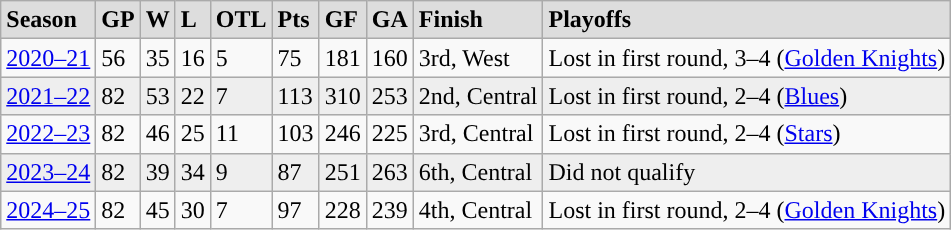<table class="wikitable">
<tr style="font-weight:bold; background:#ddd;">
<td>Season</td>
<td>GP</td>
<td>W</td>
<td>L</td>
<td>OTL</td>
<td>Pts</td>
<td>GF</td>
<td>GA</td>
<td>Finish</td>
<td>Playoffs</td>
</tr>
<tr>
<td><a href='#'>2020–21</a></td>
<td>56</td>
<td>35</td>
<td>16</td>
<td>5</td>
<td>75</td>
<td>181</td>
<td>160</td>
<td>3rd, West</td>
<td>Lost in first round, 3–4 (<a href='#'>Golden Knights</a>)</td>
</tr>
<tr style="background:#eee;">
<td><a href='#'>2021–22</a></td>
<td>82</td>
<td>53</td>
<td>22</td>
<td>7</td>
<td>113</td>
<td>310</td>
<td>253</td>
<td>2nd, Central</td>
<td>Lost in first round, 2–4 (<a href='#'>Blues</a>)</td>
</tr>
<tr>
<td><a href='#'>2022–23</a></td>
<td>82</td>
<td>46</td>
<td>25</td>
<td>11</td>
<td>103</td>
<td>246</td>
<td>225</td>
<td>3rd, Central</td>
<td>Lost in first round, 2–4 (<a href='#'>Stars</a>)</td>
</tr>
<tr style="background:#eee;">
<td><a href='#'>2023–24</a></td>
<td>82</td>
<td>39</td>
<td>34</td>
<td>9</td>
<td>87</td>
<td>251</td>
<td>263</td>
<td>6th, Central</td>
<td>Did not qualify</td>
</tr>
<tr>
<td><a href='#'>2024–25</a></td>
<td>82</td>
<td>45</td>
<td>30</td>
<td>7</td>
<td>97</td>
<td>228</td>
<td>239</td>
<td>4th, Central</td>
<td>Lost in first round, 2–4 (<a href='#'>Golden Knights</a>)</td>
</tr>
</table>
